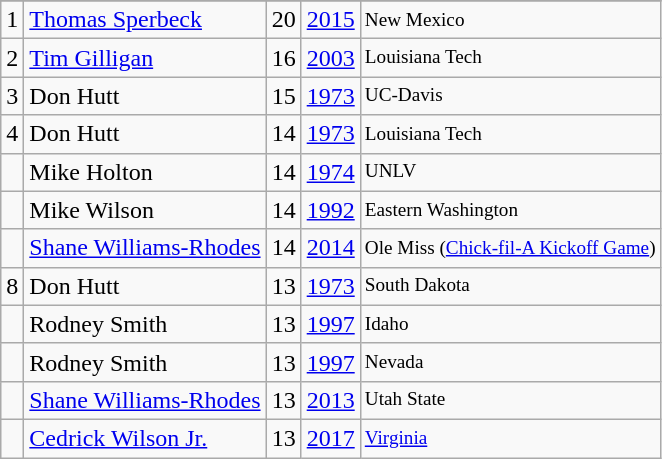<table class="wikitable">
<tr>
</tr>
<tr>
<td>1</td>
<td><a href='#'>Thomas Sperbeck</a></td>
<td>20</td>
<td><a href='#'>2015</a></td>
<td style="font-size:80%;">New Mexico</td>
</tr>
<tr>
<td>2</td>
<td><a href='#'>Tim Gilligan</a></td>
<td>16</td>
<td><a href='#'>2003</a></td>
<td style="font-size:80%;">Louisiana Tech</td>
</tr>
<tr>
<td>3</td>
<td>Don Hutt</td>
<td>15</td>
<td><a href='#'>1973</a></td>
<td style="font-size:80%;">UC-Davis</td>
</tr>
<tr>
<td>4</td>
<td>Don Hutt</td>
<td>14</td>
<td><a href='#'>1973</a></td>
<td style="font-size:80%;">Louisiana Tech</td>
</tr>
<tr>
<td></td>
<td>Mike Holton</td>
<td>14</td>
<td><a href='#'>1974</a></td>
<td style="font-size:80%;">UNLV</td>
</tr>
<tr>
<td></td>
<td>Mike Wilson</td>
<td>14</td>
<td><a href='#'>1992</a></td>
<td style="font-size:80%;">Eastern Washington</td>
</tr>
<tr>
<td></td>
<td><a href='#'>Shane Williams-Rhodes</a></td>
<td>14</td>
<td><a href='#'>2014</a></td>
<td style="font-size:80%;">Ole Miss (<a href='#'>Chick-fil-A Kickoff Game</a>)</td>
</tr>
<tr>
<td>8</td>
<td>Don Hutt</td>
<td>13</td>
<td><a href='#'>1973</a></td>
<td style="font-size:80%;">South Dakota</td>
</tr>
<tr>
<td></td>
<td>Rodney Smith</td>
<td>13</td>
<td><a href='#'>1997</a></td>
<td style="font-size:80%;">Idaho</td>
</tr>
<tr>
<td></td>
<td>Rodney Smith</td>
<td>13</td>
<td><a href='#'>1997</a></td>
<td style="font-size:80%;">Nevada</td>
</tr>
<tr>
<td></td>
<td><a href='#'>Shane Williams-Rhodes</a></td>
<td>13</td>
<td><a href='#'>2013</a></td>
<td style="font-size:80%;">Utah State</td>
</tr>
<tr>
<td></td>
<td><a href='#'>Cedrick Wilson Jr.</a></td>
<td>13</td>
<td><a href='#'>2017</a></td>
<td style="font-size:80%;"><a href='#'>Virginia</a></td>
</tr>
</table>
